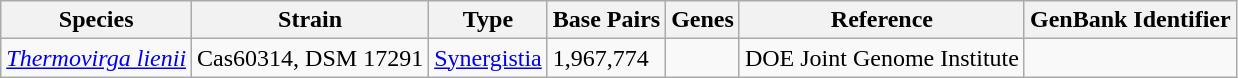<table class="wikitable sortable">
<tr>
<th>Species</th>
<th>Strain</th>
<th>Type</th>
<th>Base Pairs</th>
<th>Genes</th>
<th>Reference</th>
<th>GenBank Identifier</th>
</tr>
<tr>
<td><em><a href='#'>Thermovirga lienii</a></em></td>
<td>Cas60314, DSM 17291</td>
<td><a href='#'>Synergistia</a></td>
<td>1,967,774</td>
<td></td>
<td>DOE Joint Genome Institute</td>
<td></td>
</tr>
</table>
